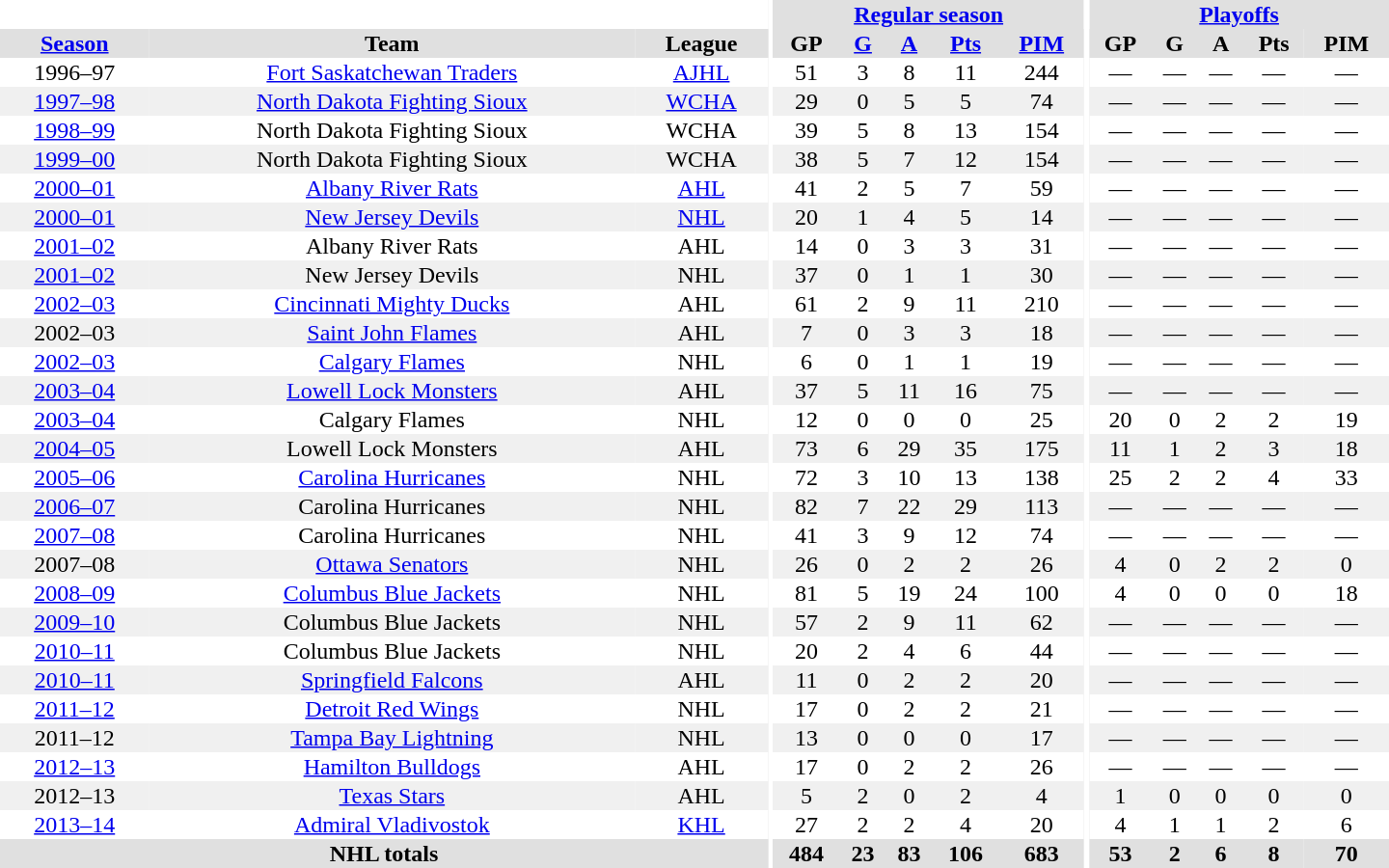<table border="0" cellpadding="1" cellspacing="0" style="text-align:center; width:60em">
<tr bgcolor="#e0e0e0">
<th colspan="3" bgcolor="#ffffff"></th>
<th rowspan="99" bgcolor="#ffffff"></th>
<th colspan="5"><a href='#'>Regular season</a></th>
<th rowspan="99" bgcolor="#ffffff"></th>
<th colspan="5"><a href='#'>Playoffs</a></th>
</tr>
<tr bgcolor="#e0e0e0">
<th><a href='#'>Season</a></th>
<th>Team</th>
<th>League</th>
<th>GP</th>
<th><a href='#'>G</a></th>
<th><a href='#'>A</a></th>
<th><a href='#'>Pts</a></th>
<th><a href='#'>PIM</a></th>
<th>GP</th>
<th>G</th>
<th>A</th>
<th>Pts</th>
<th>PIM</th>
</tr>
<tr>
<td>1996–97</td>
<td><a href='#'>Fort Saskatchewan Traders</a></td>
<td><a href='#'>AJHL</a></td>
<td>51</td>
<td>3</td>
<td>8</td>
<td>11</td>
<td>244</td>
<td>—</td>
<td>—</td>
<td>—</td>
<td>—</td>
<td>—</td>
</tr>
<tr bgcolor="#f0f0f0">
<td><a href='#'>1997–98</a></td>
<td><a href='#'>North Dakota Fighting Sioux</a></td>
<td><a href='#'>WCHA</a></td>
<td>29</td>
<td>0</td>
<td>5</td>
<td>5</td>
<td>74</td>
<td>—</td>
<td>—</td>
<td>—</td>
<td>—</td>
<td>—</td>
</tr>
<tr>
<td><a href='#'>1998–99</a></td>
<td>North Dakota Fighting Sioux</td>
<td>WCHA</td>
<td>39</td>
<td>5</td>
<td>8</td>
<td>13</td>
<td>154</td>
<td>—</td>
<td>—</td>
<td>—</td>
<td>—</td>
<td>—</td>
</tr>
<tr bgcolor="#f0f0f0">
<td><a href='#'>1999–00</a></td>
<td>North Dakota Fighting Sioux</td>
<td>WCHA</td>
<td>38</td>
<td>5</td>
<td>7</td>
<td>12</td>
<td>154</td>
<td>—</td>
<td>—</td>
<td>—</td>
<td>—</td>
<td>—</td>
</tr>
<tr>
<td><a href='#'>2000–01</a></td>
<td><a href='#'>Albany River Rats</a></td>
<td><a href='#'>AHL</a></td>
<td>41</td>
<td>2</td>
<td>5</td>
<td>7</td>
<td>59</td>
<td>—</td>
<td>—</td>
<td>—</td>
<td>—</td>
<td>—</td>
</tr>
<tr bgcolor="#f0f0f0">
<td><a href='#'>2000–01</a></td>
<td><a href='#'>New Jersey Devils</a></td>
<td><a href='#'>NHL</a></td>
<td>20</td>
<td>1</td>
<td>4</td>
<td>5</td>
<td>14</td>
<td>—</td>
<td>—</td>
<td>—</td>
<td>—</td>
<td>—</td>
</tr>
<tr>
<td><a href='#'>2001–02</a></td>
<td>Albany River Rats</td>
<td>AHL</td>
<td>14</td>
<td>0</td>
<td>3</td>
<td>3</td>
<td>31</td>
<td>—</td>
<td>—</td>
<td>—</td>
<td>—</td>
<td>—</td>
</tr>
<tr bgcolor="#f0f0f0">
<td><a href='#'>2001–02</a></td>
<td>New Jersey Devils</td>
<td>NHL</td>
<td>37</td>
<td>0</td>
<td>1</td>
<td>1</td>
<td>30</td>
<td>—</td>
<td>—</td>
<td>—</td>
<td>—</td>
<td>—</td>
</tr>
<tr>
<td><a href='#'>2002–03</a></td>
<td><a href='#'>Cincinnati Mighty Ducks</a></td>
<td>AHL</td>
<td>61</td>
<td>2</td>
<td>9</td>
<td>11</td>
<td>210</td>
<td>—</td>
<td>—</td>
<td>—</td>
<td>—</td>
<td>—</td>
</tr>
<tr bgcolor="#f0f0f0">
<td>2002–03</td>
<td><a href='#'>Saint John Flames</a></td>
<td>AHL</td>
<td>7</td>
<td>0</td>
<td>3</td>
<td>3</td>
<td>18</td>
<td>—</td>
<td>—</td>
<td>—</td>
<td>—</td>
<td>—</td>
</tr>
<tr>
<td><a href='#'>2002–03</a></td>
<td><a href='#'>Calgary Flames</a></td>
<td>NHL</td>
<td>6</td>
<td>0</td>
<td>1</td>
<td>1</td>
<td>19</td>
<td>—</td>
<td>—</td>
<td>—</td>
<td>—</td>
<td>—</td>
</tr>
<tr bgcolor="#f0f0f0">
<td><a href='#'>2003–04</a></td>
<td><a href='#'>Lowell Lock Monsters</a></td>
<td>AHL</td>
<td>37</td>
<td>5</td>
<td>11</td>
<td>16</td>
<td>75</td>
<td>—</td>
<td>—</td>
<td>—</td>
<td>—</td>
<td>—</td>
</tr>
<tr>
<td><a href='#'>2003–04</a></td>
<td>Calgary Flames</td>
<td>NHL</td>
<td>12</td>
<td>0</td>
<td>0</td>
<td>0</td>
<td>25</td>
<td>20</td>
<td>0</td>
<td>2</td>
<td>2</td>
<td>19</td>
</tr>
<tr bgcolor="#f0f0f0">
<td><a href='#'>2004–05</a></td>
<td>Lowell Lock Monsters</td>
<td>AHL</td>
<td>73</td>
<td>6</td>
<td>29</td>
<td>35</td>
<td>175</td>
<td>11</td>
<td>1</td>
<td>2</td>
<td>3</td>
<td>18</td>
</tr>
<tr>
<td><a href='#'>2005–06</a></td>
<td><a href='#'>Carolina Hurricanes</a></td>
<td>NHL</td>
<td>72</td>
<td>3</td>
<td>10</td>
<td>13</td>
<td>138</td>
<td>25</td>
<td>2</td>
<td>2</td>
<td>4</td>
<td>33</td>
</tr>
<tr bgcolor="#f0f0f0">
<td><a href='#'>2006–07</a></td>
<td>Carolina Hurricanes</td>
<td>NHL</td>
<td>82</td>
<td>7</td>
<td>22</td>
<td>29</td>
<td>113</td>
<td>—</td>
<td>—</td>
<td>—</td>
<td>—</td>
<td>—</td>
</tr>
<tr>
<td><a href='#'>2007–08</a></td>
<td>Carolina Hurricanes</td>
<td>NHL</td>
<td>41</td>
<td>3</td>
<td>9</td>
<td>12</td>
<td>74</td>
<td>—</td>
<td>—</td>
<td>—</td>
<td>—</td>
<td>—</td>
</tr>
<tr bgcolor="#f0f0f0">
<td>2007–08</td>
<td><a href='#'>Ottawa Senators</a></td>
<td>NHL</td>
<td>26</td>
<td>0</td>
<td>2</td>
<td>2</td>
<td>26</td>
<td>4</td>
<td>0</td>
<td>2</td>
<td>2</td>
<td>0</td>
</tr>
<tr>
<td><a href='#'>2008–09</a></td>
<td><a href='#'>Columbus Blue Jackets</a></td>
<td>NHL</td>
<td>81</td>
<td>5</td>
<td>19</td>
<td>24</td>
<td>100</td>
<td>4</td>
<td>0</td>
<td>0</td>
<td>0</td>
<td>18</td>
</tr>
<tr bgcolor="#f0f0f0">
<td><a href='#'>2009–10</a></td>
<td>Columbus Blue Jackets</td>
<td>NHL</td>
<td>57</td>
<td>2</td>
<td>9</td>
<td>11</td>
<td>62</td>
<td>—</td>
<td>—</td>
<td>—</td>
<td>—</td>
<td>—</td>
</tr>
<tr>
<td><a href='#'>2010–11</a></td>
<td>Columbus Blue Jackets</td>
<td>NHL</td>
<td>20</td>
<td>2</td>
<td>4</td>
<td>6</td>
<td>44</td>
<td>—</td>
<td>—</td>
<td>—</td>
<td>—</td>
<td>—</td>
</tr>
<tr bgcolor="#f0f0f0">
<td><a href='#'>2010–11</a></td>
<td><a href='#'>Springfield Falcons</a></td>
<td>AHL</td>
<td>11</td>
<td>0</td>
<td>2</td>
<td>2</td>
<td>20</td>
<td>—</td>
<td>—</td>
<td>—</td>
<td>—</td>
<td>—</td>
</tr>
<tr>
<td><a href='#'>2011–12</a></td>
<td><a href='#'>Detroit Red Wings</a></td>
<td>NHL</td>
<td>17</td>
<td>0</td>
<td>2</td>
<td>2</td>
<td>21</td>
<td>—</td>
<td>—</td>
<td>—</td>
<td>—</td>
<td>—</td>
</tr>
<tr bgcolor="#f0f0f0">
<td>2011–12</td>
<td><a href='#'>Tampa Bay Lightning</a></td>
<td>NHL</td>
<td>13</td>
<td>0</td>
<td>0</td>
<td>0</td>
<td>17</td>
<td>—</td>
<td>—</td>
<td>—</td>
<td>—</td>
<td>—</td>
</tr>
<tr>
<td><a href='#'>2012–13</a></td>
<td><a href='#'>Hamilton Bulldogs</a></td>
<td>AHL</td>
<td>17</td>
<td>0</td>
<td>2</td>
<td>2</td>
<td>26</td>
<td>—</td>
<td>—</td>
<td>—</td>
<td>—</td>
<td>—</td>
</tr>
<tr bgcolor="#f0f0f0">
<td>2012–13</td>
<td><a href='#'>Texas Stars</a></td>
<td>AHL</td>
<td>5</td>
<td>2</td>
<td>0</td>
<td>2</td>
<td>4</td>
<td>1</td>
<td>0</td>
<td>0</td>
<td>0</td>
<td>0</td>
</tr>
<tr>
<td><a href='#'>2013–14</a></td>
<td><a href='#'>Admiral Vladivostok</a></td>
<td><a href='#'>KHL</a></td>
<td>27</td>
<td>2</td>
<td>2</td>
<td>4</td>
<td>20</td>
<td>4</td>
<td>1</td>
<td>1</td>
<td>2</td>
<td>6</td>
</tr>
<tr bgcolor="#e0e0e0">
<th colspan="3">NHL totals</th>
<th>484</th>
<th>23</th>
<th>83</th>
<th>106</th>
<th>683</th>
<th>53</th>
<th>2</th>
<th>6</th>
<th>8</th>
<th>70</th>
</tr>
</table>
